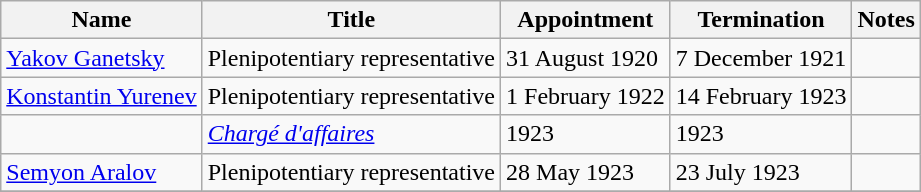<table class="wikitable">
<tr valign="middle">
<th>Name</th>
<th>Title</th>
<th>Appointment</th>
<th>Termination</th>
<th>Notes</th>
</tr>
<tr>
<td><a href='#'>Yakov Ganetsky</a></td>
<td>Plenipotentiary representative</td>
<td>31 August 1920</td>
<td>7 December 1921</td>
<td></td>
</tr>
<tr>
<td><a href='#'>Konstantin Yurenev</a></td>
<td>Plenipotentiary representative</td>
<td>1 February 1922</td>
<td>14 February 1923</td>
<td></td>
</tr>
<tr>
<td></td>
<td><em><a href='#'>Chargé d'affaires</a></em></td>
<td>1923</td>
<td>1923</td>
<td></td>
</tr>
<tr>
<td><a href='#'>Semyon Aralov</a></td>
<td>Plenipotentiary representative</td>
<td>28 May 1923</td>
<td>23 July 1923</td>
<td></td>
</tr>
<tr>
</tr>
</table>
